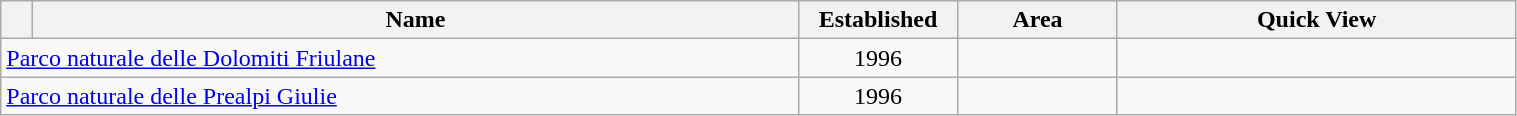<table class="wikitable sortable" border="1" width="80%">
<tr>
<th style="width:2%" class="unsortable"></th>
<th style="width:48%">Name</th>
<th style="width:10%">Established</th>
<th style="width:10%">Area</th>
<th style="width:25%" class="unsortable">Quick View</th>
</tr>
<tr>
<td colspan="2"><a href='#'>Parco naturale delle Dolomiti Friulane</a></td>
<td align="center">1996</td>
<td align="center"></td>
<td></td>
</tr>
<tr>
<td colspan="2"><a href='#'>Parco naturale delle Prealpi Giulie</a></td>
<td align="center">1996</td>
<td align="center"></td>
<td></td>
</tr>
</table>
